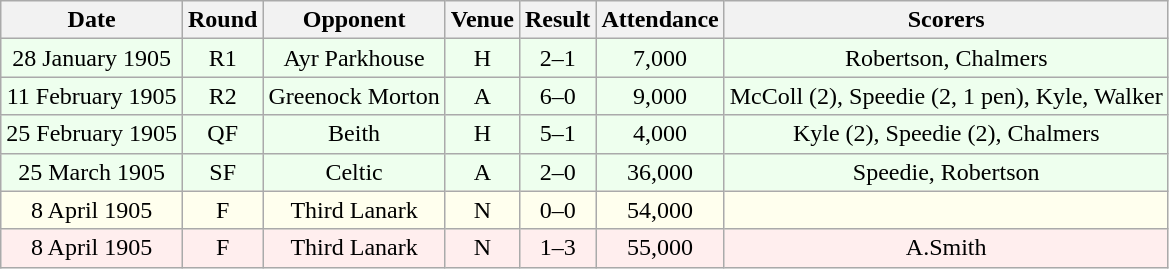<table class="wikitable sortable" style="font-size:100%; text-align:center">
<tr>
<th>Date</th>
<th>Round</th>
<th>Opponent</th>
<th>Venue</th>
<th>Result</th>
<th>Attendance</th>
<th>Scorers</th>
</tr>
<tr bgcolor = "#EEFFEE">
<td>28 January 1905</td>
<td>R1</td>
<td>Ayr Parkhouse</td>
<td>H</td>
<td>2–1</td>
<td>7,000</td>
<td>Robertson, Chalmers</td>
</tr>
<tr bgcolor = "#EEFFEE">
<td>11 February 1905</td>
<td>R2</td>
<td>Greenock Morton</td>
<td>A</td>
<td>6–0</td>
<td>9,000</td>
<td>McColl (2), Speedie (2, 1 pen), Kyle, Walker</td>
</tr>
<tr bgcolor = "#EEFFEE">
<td>25 February 1905</td>
<td>QF</td>
<td>Beith</td>
<td>H</td>
<td>5–1</td>
<td>4,000</td>
<td>Kyle (2), Speedie (2), Chalmers</td>
</tr>
<tr bgcolor = "#EEFFEE">
<td>25 March 1905</td>
<td>SF</td>
<td>Celtic</td>
<td>A</td>
<td>2–0</td>
<td>36,000</td>
<td>Speedie, Robertson</td>
</tr>
<tr bgcolor = "#FFFFEE">
<td>8 April 1905</td>
<td>F</td>
<td>Third Lanark</td>
<td>N</td>
<td>0–0</td>
<td>54,000</td>
<td></td>
</tr>
<tr bgcolor = "#FFEEEE">
<td>8 April 1905</td>
<td>F</td>
<td>Third Lanark</td>
<td>N</td>
<td>1–3</td>
<td>55,000</td>
<td>A.Smith</td>
</tr>
</table>
